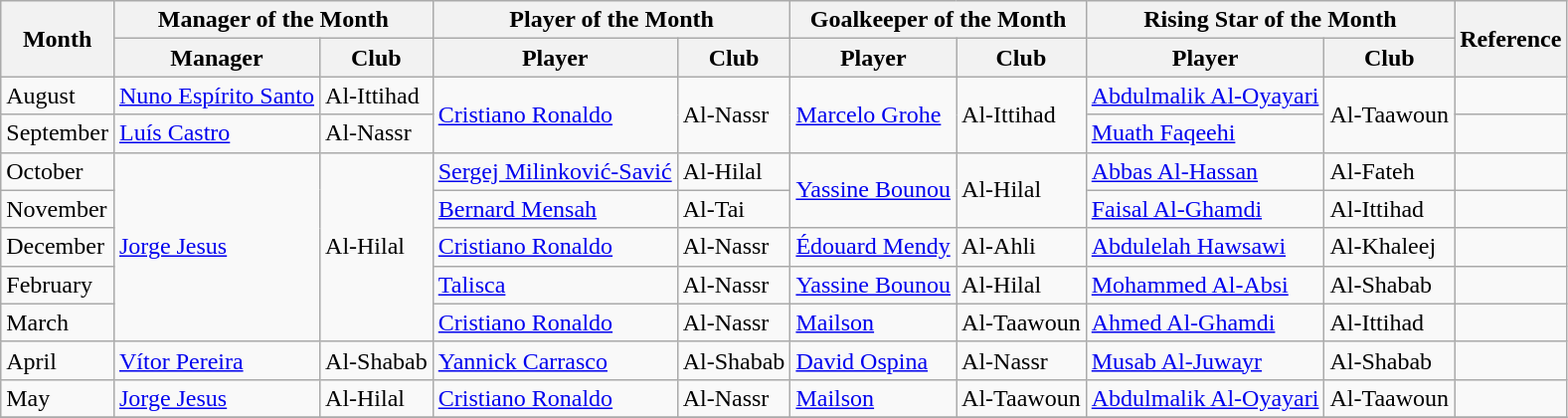<table class="wikitable">
<tr>
<th rowspan="2">Month</th>
<th colspan="2">Manager of the Month</th>
<th colspan="2">Player of the Month</th>
<th colspan="2">Goalkeeper of the Month</th>
<th colspan="2">Rising Star of the Month</th>
<th rowspan="2">Reference</th>
</tr>
<tr>
<th>Manager</th>
<th>Club</th>
<th>Player</th>
<th>Club</th>
<th>Player</th>
<th>Club</th>
<th>Player</th>
<th>Club</th>
</tr>
<tr>
<td>August</td>
<td> <a href='#'>Nuno Espírito Santo</a></td>
<td>Al-Ittihad</td>
<td rowspan=2> <a href='#'>Cristiano Ronaldo</a></td>
<td rowspan=2>Al-Nassr</td>
<td rowspan=2> <a href='#'>Marcelo Grohe</a></td>
<td rowspan=2>Al-Ittihad</td>
<td> <a href='#'>Abdulmalik Al-Oyayari</a></td>
<td rowspan=2>Al-Taawoun</td>
<td align=center></td>
</tr>
<tr>
<td>September</td>
<td> <a href='#'>Luís Castro</a></td>
<td>Al-Nassr</td>
<td> <a href='#'>Muath Faqeehi</a></td>
<td align=center></td>
</tr>
<tr>
<td>October</td>
<td rowspan=5> <a href='#'>Jorge Jesus</a></td>
<td rowspan=5>Al-Hilal</td>
<td> <a href='#'>Sergej Milinković-Savić</a></td>
<td>Al-Hilal</td>
<td rowspan=2> <a href='#'>Yassine Bounou</a></td>
<td rowspan=2>Al-Hilal</td>
<td> <a href='#'>Abbas Al-Hassan</a></td>
<td>Al-Fateh</td>
<td align=center></td>
</tr>
<tr>
<td>November</td>
<td> <a href='#'>Bernard Mensah</a></td>
<td>Al-Tai</td>
<td> <a href='#'>Faisal Al-Ghamdi</a></td>
<td>Al-Ittihad</td>
<td align=center></td>
</tr>
<tr>
<td>December</td>
<td> <a href='#'>Cristiano Ronaldo</a></td>
<td>Al-Nassr</td>
<td> <a href='#'>Édouard Mendy</a></td>
<td>Al-Ahli</td>
<td> <a href='#'>Abdulelah Hawsawi</a></td>
<td>Al-Khaleej</td>
<td align=center></td>
</tr>
<tr>
<td>February</td>
<td> <a href='#'>Talisca</a></td>
<td>Al-Nassr</td>
<td> <a href='#'>Yassine Bounou</a></td>
<td>Al-Hilal</td>
<td> <a href='#'>Mohammed Al-Absi</a></td>
<td>Al-Shabab</td>
<td align=center></td>
</tr>
<tr>
<td>March</td>
<td> <a href='#'>Cristiano Ronaldo</a></td>
<td>Al-Nassr</td>
<td> <a href='#'>Mailson</a></td>
<td>Al-Taawoun</td>
<td> <a href='#'>Ahmed Al-Ghamdi</a></td>
<td>Al-Ittihad</td>
<td align=center></td>
</tr>
<tr>
<td>April</td>
<td> <a href='#'>Vítor Pereira</a></td>
<td>Al-Shabab</td>
<td> <a href='#'>Yannick Carrasco</a></td>
<td>Al-Shabab</td>
<td> <a href='#'>David Ospina</a></td>
<td>Al-Nassr</td>
<td> <a href='#'>Musab Al-Juwayr</a></td>
<td>Al-Shabab</td>
<td align=center></td>
</tr>
<tr>
<td>May</td>
<td> <a href='#'>Jorge Jesus</a></td>
<td>Al-Hilal</td>
<td> <a href='#'>Cristiano Ronaldo</a></td>
<td>Al-Nassr</td>
<td> <a href='#'>Mailson</a></td>
<td>Al-Taawoun</td>
<td> <a href='#'>Abdulmalik Al-Oyayari</a></td>
<td>Al-Taawoun</td>
<td align=center></td>
</tr>
<tr>
</tr>
</table>
